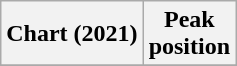<table class="wikitable plainrowheaders" style="text-align:center">
<tr>
<th scope="col">Chart (2021)</th>
<th scope="col">Peak<br> position</th>
</tr>
<tr>
</tr>
</table>
